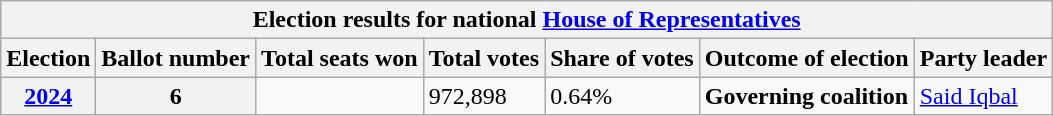<table class="wikitable">
<tr>
<th colspan=7>Election results for national <a href='#'>House of Representatives</a></th>
</tr>
<tr>
<th>Election</th>
<th>Ballot number</th>
<th>Total seats won</th>
<th>Total votes</th>
<th>Share of votes</th>
<th>Outcome of election</th>
<th>Party leader</th>
</tr>
<tr>
<th><a href='#'>2024</a></th>
<th>6</th>
<td></td>
<td>972,898</td>
<td>0.64%</td>
<td><strong>Governing coalition</strong></td>
<td><a href='#'>Said Iqbal</a></td>
</tr>
</table>
